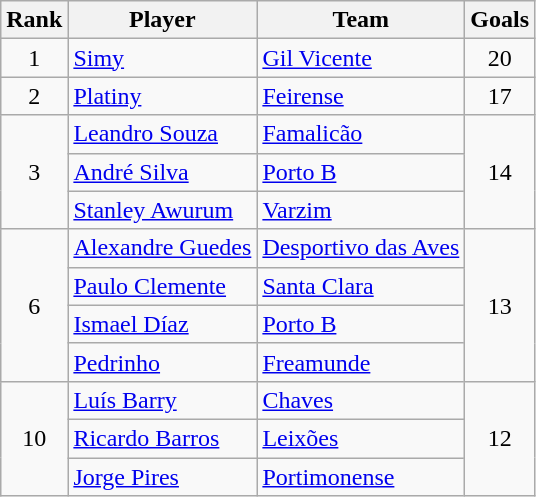<table class="wikitable" style="text-align:center">
<tr>
<th>Rank</th>
<th>Player</th>
<th>Team</th>
<th>Goals</th>
</tr>
<tr>
<td>1</td>
<td align="left"> <a href='#'>Simy</a></td>
<td align="left"><a href='#'>Gil Vicente</a></td>
<td>20</td>
</tr>
<tr>
<td>2</td>
<td align="left"> <a href='#'>Platiny</a></td>
<td align="left"><a href='#'>Feirense</a></td>
<td>17</td>
</tr>
<tr>
<td rowspan="3">3</td>
<td align="left"> <a href='#'>Leandro Souza</a></td>
<td align="left"><a href='#'>Famalicão</a></td>
<td rowspan="3">14</td>
</tr>
<tr>
<td align="left"> <a href='#'>André Silva</a></td>
<td align="left"><a href='#'>Porto B</a></td>
</tr>
<tr>
<td align="left"> <a href='#'>Stanley Awurum</a></td>
<td align="left"><a href='#'>Varzim</a></td>
</tr>
<tr>
<td rowspan="4">6</td>
<td align="left"> <a href='#'>Alexandre Guedes</a></td>
<td align="left"><a href='#'>Desportivo das Aves</a></td>
<td rowspan="4">13</td>
</tr>
<tr>
<td align="left"> <a href='#'>Paulo Clemente</a></td>
<td align="left"><a href='#'>Santa Clara</a></td>
</tr>
<tr>
<td align="left"> <a href='#'>Ismael Díaz</a></td>
<td align="left"><a href='#'>Porto B</a></td>
</tr>
<tr>
<td align="left"> <a href='#'>Pedrinho</a></td>
<td align="left"><a href='#'>Freamunde</a></td>
</tr>
<tr>
<td rowspan="3">10</td>
<td align="left"> <a href='#'>Luís Barry</a></td>
<td align="left"><a href='#'>Chaves</a></td>
<td rowspan="3">12</td>
</tr>
<tr>
<td align="left"> <a href='#'>Ricardo Barros</a></td>
<td align="left"><a href='#'>Leixões</a></td>
</tr>
<tr>
<td align="left"> <a href='#'>Jorge Pires</a></td>
<td align="left"><a href='#'>Portimonense</a></td>
</tr>
</table>
